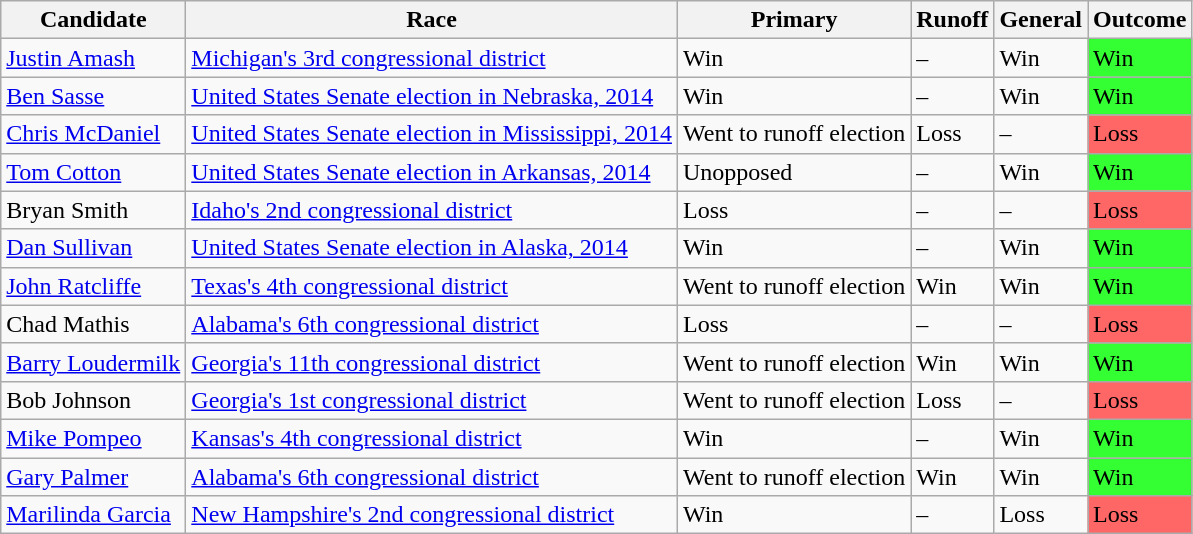<table class="wikitable sortable">
<tr>
<th>Candidate</th>
<th>Race</th>
<th>Primary</th>
<th>Runoff</th>
<th>General</th>
<th>Outcome</th>
</tr>
<tr>
<td><a href='#'>Justin Amash</a></td>
<td><a href='#'>Michigan's 3rd congressional district</a></td>
<td>Win</td>
<td>–</td>
<td>Win</td>
<td style="background:#3f3;">Win</td>
</tr>
<tr>
<td><a href='#'>Ben Sasse</a></td>
<td><a href='#'>United States Senate election in Nebraska, 2014</a></td>
<td>Win</td>
<td>–</td>
<td>Win</td>
<td style="background:#3f3;">Win</td>
</tr>
<tr>
<td><a href='#'>Chris McDaniel</a></td>
<td><a href='#'>United States Senate election in Mississippi, 2014</a></td>
<td>Went to runoff election</td>
<td>Loss</td>
<td>–</td>
<td style="background:#f66">Loss</td>
</tr>
<tr>
<td><a href='#'>Tom Cotton</a></td>
<td><a href='#'>United States Senate election in Arkansas, 2014</a></td>
<td>Unopposed</td>
<td>–</td>
<td>Win</td>
<td style="background:#3f3;">Win</td>
</tr>
<tr>
<td>Bryan Smith</td>
<td><a href='#'>Idaho's 2nd congressional district</a></td>
<td>Loss</td>
<td>–</td>
<td>–</td>
<td style="background:#f66">Loss</td>
</tr>
<tr>
<td><a href='#'>Dan Sullivan</a></td>
<td><a href='#'>United States Senate election in Alaska, 2014</a></td>
<td>Win</td>
<td>–</td>
<td>Win</td>
<td style="background:#3f3;">Win</td>
</tr>
<tr>
<td><a href='#'>John Ratcliffe</a></td>
<td><a href='#'>Texas's 4th congressional district</a></td>
<td>Went to runoff election</td>
<td>Win</td>
<td>Win</td>
<td style="background:#3f3;">Win</td>
</tr>
<tr>
<td>Chad Mathis</td>
<td><a href='#'>Alabama's 6th congressional district</a></td>
<td>Loss</td>
<td>–</td>
<td>–</td>
<td style="background:#f66">Loss</td>
</tr>
<tr>
<td><a href='#'>Barry Loudermilk</a></td>
<td><a href='#'>Georgia's 11th congressional district</a></td>
<td>Went to runoff election</td>
<td>Win</td>
<td>Win</td>
<td style="background:#3f3;">Win</td>
</tr>
<tr>
<td>Bob Johnson</td>
<td><a href='#'>Georgia's 1st congressional district</a></td>
<td>Went to runoff election</td>
<td>Loss</td>
<td>–</td>
<td style="background:#f66">Loss</td>
</tr>
<tr>
<td><a href='#'>Mike Pompeo</a></td>
<td><a href='#'>Kansas's 4th congressional district</a></td>
<td>Win</td>
<td>–</td>
<td>Win</td>
<td style="background:#3f3;">Win</td>
</tr>
<tr>
<td><a href='#'>Gary Palmer</a></td>
<td><a href='#'>Alabama's 6th congressional district</a></td>
<td>Went to runoff election</td>
<td>Win</td>
<td>Win</td>
<td style="background:#3f3;">Win</td>
</tr>
<tr>
<td><a href='#'>Marilinda Garcia</a></td>
<td><a href='#'>New Hampshire's 2nd congressional district</a></td>
<td>Win</td>
<td>–</td>
<td>Loss</td>
<td style="background:#f66">Loss</td>
</tr>
</table>
